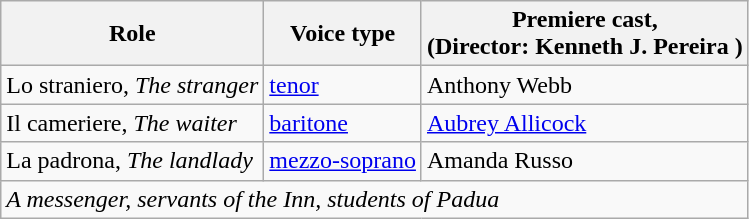<table class="wikitable">
<tr>
<th>Role</th>
<th>Voice type</th>
<th>Premiere cast,<br>(Director: Kenneth J. Pereira )</th>
</tr>
<tr>
<td>Lo straniero, <em>The stranger</em></td>
<td><a href='#'>tenor</a></td>
<td>Anthony Webb</td>
</tr>
<tr>
<td>Il cameriere, <em>The waiter</em></td>
<td><a href='#'>baritone</a></td>
<td><a href='#'>Aubrey Allicock</a></td>
</tr>
<tr>
<td>La padrona, <em>The landlady</em></td>
<td><a href='#'>mezzo-soprano</a></td>
<td>Amanda Russo</td>
</tr>
<tr>
<td colspan="3"><em>A messenger, servants of the Inn, students of Padua</em></td>
</tr>
</table>
